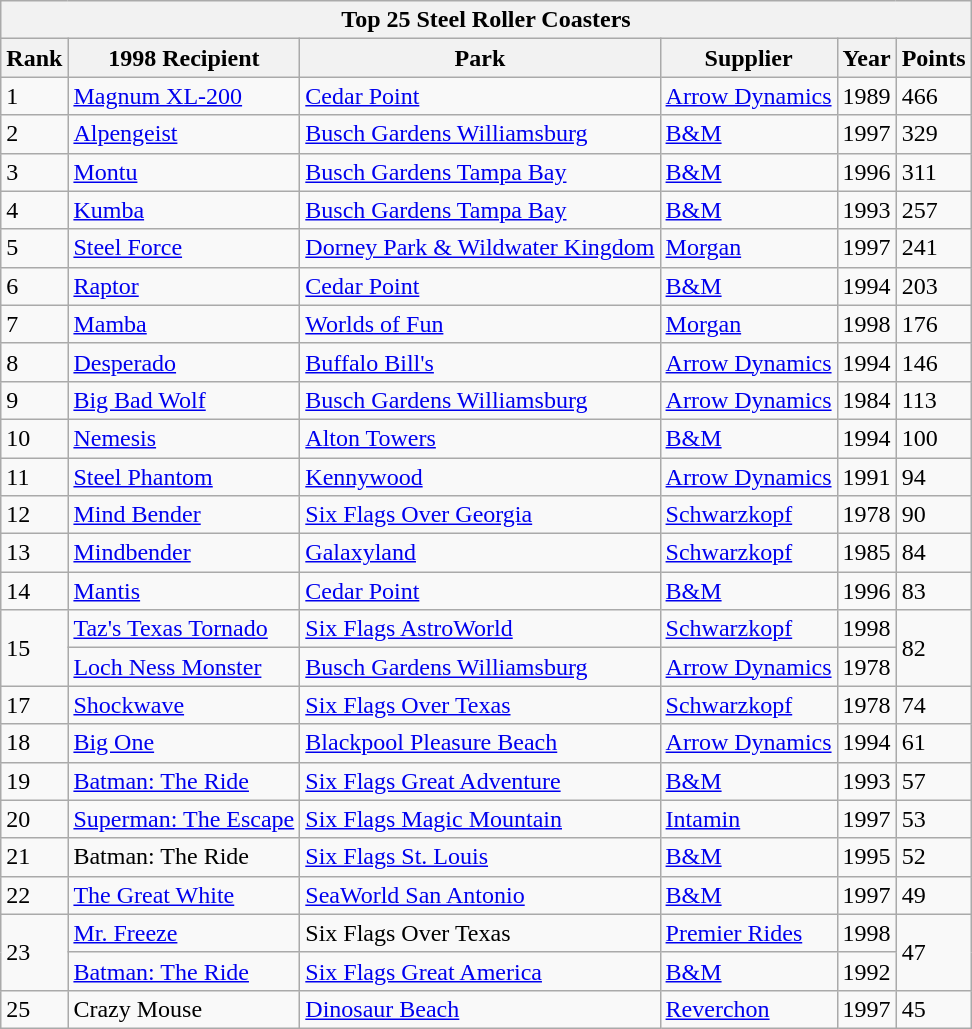<table class="wikitable" style="margin:1em auto;">
<tr>
<th colspan="500"><strong>Top 25 Steel Roller Coasters</strong></th>
</tr>
<tr>
<th>Rank</th>
<th>1998 Recipient</th>
<th>Park</th>
<th>Supplier</th>
<th>Year</th>
<th>Points</th>
</tr>
<tr>
<td>1</td>
<td><a href='#'>Magnum XL-200</a></td>
<td><a href='#'>Cedar Point</a></td>
<td><a href='#'>Arrow Dynamics</a></td>
<td>1989</td>
<td>466</td>
</tr>
<tr>
<td>2</td>
<td><a href='#'>Alpengeist</a></td>
<td><a href='#'>Busch Gardens Williamsburg</a></td>
<td><a href='#'>B&M</a></td>
<td>1997</td>
<td>329</td>
</tr>
<tr>
<td>3</td>
<td><a href='#'>Montu</a></td>
<td><a href='#'>Busch Gardens Tampa Bay</a></td>
<td><a href='#'>B&M</a></td>
<td>1996</td>
<td>311</td>
</tr>
<tr>
<td>4</td>
<td><a href='#'>Kumba</a></td>
<td><a href='#'>Busch Gardens Tampa Bay</a></td>
<td><a href='#'>B&M</a></td>
<td>1993</td>
<td>257</td>
</tr>
<tr>
<td>5</td>
<td><a href='#'>Steel Force</a></td>
<td><a href='#'>Dorney Park & Wildwater Kingdom</a></td>
<td><a href='#'>Morgan</a></td>
<td>1997</td>
<td>241</td>
</tr>
<tr>
<td>6</td>
<td><a href='#'>Raptor</a></td>
<td><a href='#'>Cedar Point</a></td>
<td><a href='#'>B&M</a></td>
<td>1994</td>
<td>203</td>
</tr>
<tr>
<td>7</td>
<td><a href='#'>Mamba</a></td>
<td><a href='#'>Worlds of Fun</a></td>
<td><a href='#'>Morgan</a></td>
<td>1998</td>
<td>176</td>
</tr>
<tr>
<td>8</td>
<td><a href='#'>Desperado</a></td>
<td><a href='#'>Buffalo Bill's</a></td>
<td><a href='#'>Arrow Dynamics</a></td>
<td>1994</td>
<td>146</td>
</tr>
<tr>
<td>9</td>
<td><a href='#'>Big Bad Wolf</a></td>
<td><a href='#'>Busch Gardens Williamsburg</a></td>
<td><a href='#'>Arrow Dynamics</a></td>
<td>1984</td>
<td>113</td>
</tr>
<tr>
<td>10</td>
<td><a href='#'>Nemesis</a></td>
<td><a href='#'>Alton Towers</a></td>
<td><a href='#'>B&M</a></td>
<td>1994</td>
<td>100</td>
</tr>
<tr>
<td>11</td>
<td><a href='#'>Steel Phantom</a></td>
<td><a href='#'>Kennywood</a></td>
<td><a href='#'>Arrow Dynamics</a></td>
<td>1991</td>
<td>94</td>
</tr>
<tr>
<td>12</td>
<td><a href='#'>Mind Bender</a></td>
<td><a href='#'>Six Flags Over Georgia</a></td>
<td><a href='#'>Schwarzkopf</a></td>
<td>1978</td>
<td>90</td>
</tr>
<tr>
<td>13</td>
<td><a href='#'>Mindbender</a></td>
<td><a href='#'>Galaxyland</a></td>
<td><a href='#'>Schwarzkopf</a></td>
<td>1985</td>
<td>84</td>
</tr>
<tr>
<td>14</td>
<td><a href='#'>Mantis</a></td>
<td><a href='#'>Cedar Point</a></td>
<td><a href='#'>B&M</a></td>
<td>1996</td>
<td>83</td>
</tr>
<tr>
<td rowspan="2">15</td>
<td><a href='#'>Taz's Texas Tornado</a></td>
<td><a href='#'>Six Flags AstroWorld</a></td>
<td><a href='#'>Schwarzkopf</a></td>
<td>1998</td>
<td rowspan="2">82</td>
</tr>
<tr>
<td><a href='#'>Loch Ness Monster</a></td>
<td><a href='#'>Busch Gardens Williamsburg</a></td>
<td><a href='#'>Arrow Dynamics</a></td>
<td>1978</td>
</tr>
<tr>
<td>17</td>
<td><a href='#'>Shockwave</a></td>
<td><a href='#'>Six Flags Over Texas</a></td>
<td><a href='#'>Schwarzkopf</a></td>
<td>1978</td>
<td>74</td>
</tr>
<tr>
<td>18</td>
<td><a href='#'>Big One</a></td>
<td><a href='#'>Blackpool Pleasure Beach</a></td>
<td><a href='#'>Arrow Dynamics</a></td>
<td>1994</td>
<td>61</td>
</tr>
<tr>
<td>19</td>
<td><a href='#'>Batman: The Ride</a></td>
<td><a href='#'>Six Flags Great Adventure</a></td>
<td><a href='#'>B&M</a></td>
<td>1993</td>
<td>57</td>
</tr>
<tr>
<td>20</td>
<td><a href='#'>Superman: The Escape</a></td>
<td><a href='#'>Six Flags Magic Mountain</a></td>
<td><a href='#'>Intamin</a></td>
<td>1997</td>
<td>53</td>
</tr>
<tr>
<td>21</td>
<td>Batman: The Ride</td>
<td><a href='#'>Six Flags St. Louis</a></td>
<td><a href='#'>B&M</a></td>
<td>1995</td>
<td>52</td>
</tr>
<tr>
<td>22</td>
<td><a href='#'>The Great White</a></td>
<td><a href='#'>SeaWorld San Antonio</a></td>
<td><a href='#'>B&M</a></td>
<td>1997</td>
<td>49</td>
</tr>
<tr>
<td rowspan="2">23</td>
<td><a href='#'>Mr. Freeze</a></td>
<td>Six Flags Over Texas</td>
<td><a href='#'>Premier Rides</a></td>
<td>1998</td>
<td rowspan="2">47</td>
</tr>
<tr>
<td><a href='#'>Batman: The Ride</a></td>
<td><a href='#'>Six Flags Great America</a></td>
<td><a href='#'>B&M</a></td>
<td>1992</td>
</tr>
<tr>
<td>25</td>
<td>Crazy Mouse</td>
<td><a href='#'>Dinosaur Beach</a></td>
<td><a href='#'>Reverchon</a></td>
<td>1997</td>
<td>45</td>
</tr>
</table>
